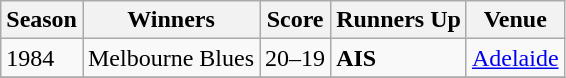<table class="wikitable collapsible">
<tr>
<th>Season</th>
<th>Winners</th>
<th>Score</th>
<th>Runners Up</th>
<th>Venue</th>
</tr>
<tr>
<td>1984 </td>
<td>Melbourne Blues</td>
<td>20–19</td>
<td><strong>AIS</strong></td>
<td><a href='#'>Adelaide</a></td>
</tr>
<tr>
</tr>
</table>
